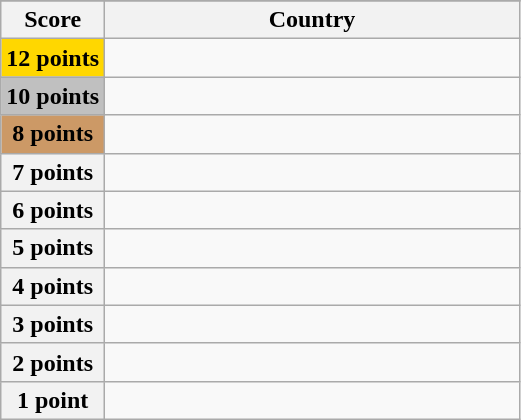<table class="wikitable">
<tr>
</tr>
<tr>
<th scope="col" width="20%">Score</th>
<th scope="col">Country</th>
</tr>
<tr>
<th scope="row" style="background:gold">12 points</th>
<td></td>
</tr>
<tr>
<th scope="row" style="background:silver">10 points</th>
<td></td>
</tr>
<tr>
<th scope="row" style="background:#CC9966">8 points</th>
<td></td>
</tr>
<tr>
<th scope="row">7 points</th>
<td></td>
</tr>
<tr>
<th scope="row">6 points</th>
<td></td>
</tr>
<tr>
<th scope="row">5 points</th>
<td></td>
</tr>
<tr>
<th scope="row">4 points</th>
<td></td>
</tr>
<tr>
<th scope="row">3 points</th>
<td></td>
</tr>
<tr>
<th scope="row">2 points</th>
<td></td>
</tr>
<tr>
<th scope="row">1 point</th>
<td></td>
</tr>
</table>
